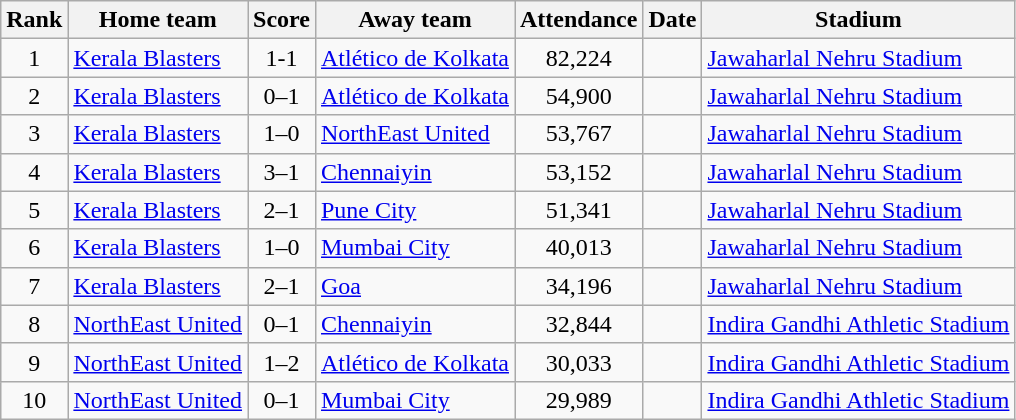<table class="wikitable sortable">
<tr>
<th>Rank</th>
<th>Home team</th>
<th>Score</th>
<th>Away team</th>
<th>Attendance</th>
<th>Date</th>
<th>Stadium</th>
</tr>
<tr>
<td align="center">1</td>
<td><a href='#'>Kerala Blasters</a></td>
<td align="center">1-1</td>
<td><a href='#'>Atlético de Kolkata</a></td>
<td align="center">82,224</td>
<td></td>
<td><a href='#'>Jawaharlal Nehru Stadium</a></td>
</tr>
<tr>
<td align="center">2</td>
<td><a href='#'>Kerala Blasters</a></td>
<td align="center">0–1</td>
<td><a href='#'>Atlético de Kolkata</a></td>
<td align="center">54,900</td>
<td></td>
<td><a href='#'>Jawaharlal Nehru Stadium</a></td>
</tr>
<tr>
<td align="center">3</td>
<td><a href='#'>Kerala Blasters</a></td>
<td align="center">1–0</td>
<td><a href='#'>NorthEast United</a></td>
<td align="center">53,767</td>
<td></td>
<td><a href='#'>Jawaharlal Nehru Stadium</a></td>
</tr>
<tr>
<td align="center">4</td>
<td><a href='#'>Kerala Blasters</a></td>
<td align="center">3–1</td>
<td><a href='#'>Chennaiyin</a></td>
<td align="center">53,152</td>
<td></td>
<td><a href='#'>Jawaharlal Nehru Stadium</a></td>
</tr>
<tr>
<td align="center">5</td>
<td><a href='#'>Kerala Blasters</a></td>
<td align="center">2–1</td>
<td><a href='#'>Pune City</a></td>
<td align="center">51,341</td>
<td></td>
<td><a href='#'>Jawaharlal Nehru Stadium</a></td>
</tr>
<tr>
<td align="center">6</td>
<td><a href='#'>Kerala Blasters</a></td>
<td align="center">1–0</td>
<td><a href='#'>Mumbai City</a></td>
<td align="center">40,013</td>
<td></td>
<td><a href='#'>Jawaharlal Nehru Stadium</a></td>
</tr>
<tr>
<td align="center">7</td>
<td><a href='#'>Kerala Blasters</a></td>
<td align="center">2–1</td>
<td><a href='#'>Goa</a></td>
<td align="center">34,196</td>
<td></td>
<td><a href='#'>Jawaharlal Nehru Stadium</a></td>
</tr>
<tr>
<td align="center">8</td>
<td><a href='#'>NorthEast United</a></td>
<td align="center">0–1</td>
<td><a href='#'>Chennaiyin</a></td>
<td align="center">32,844</td>
<td></td>
<td><a href='#'>Indira Gandhi Athletic Stadium</a></td>
</tr>
<tr>
<td align="center">9</td>
<td><a href='#'>NorthEast United</a></td>
<td align="center">1–2</td>
<td><a href='#'>Atlético de Kolkata</a></td>
<td align="center">30,033</td>
<td></td>
<td><a href='#'>Indira Gandhi Athletic Stadium</a></td>
</tr>
<tr>
<td align="center">10</td>
<td><a href='#'>NorthEast United</a></td>
<td align="center">0–1</td>
<td><a href='#'>Mumbai City</a></td>
<td align="center">29,989</td>
<td></td>
<td><a href='#'>Indira Gandhi Athletic Stadium</a></td>
</tr>
</table>
